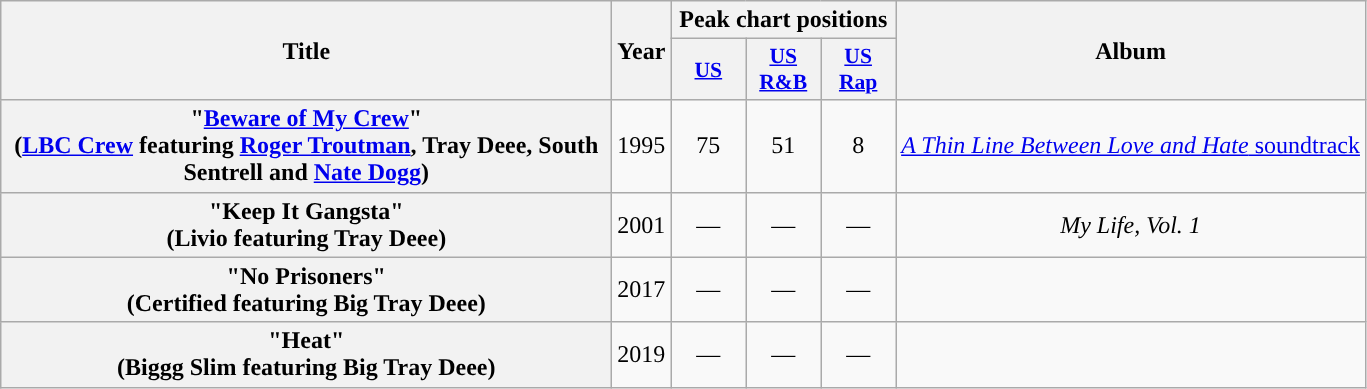<table class="wikitable plainrowheaders" style="text-align:center;">
<tr>
<th scope="col" rowspan="2" style="width:25em;">Title</th>
<th scope="col" rowspan="2" style="width:2em;">Year</th>
<th scope="col" colspan="3">Peak chart positions</th>
<th scope="col" rowspan="2">Album</th>
</tr>
<tr>
<th scope="col" style="width:3em;font-size:90%;"><a href='#'>US</a></th>
<th scope="col" style="width:3em;font-size:90%;"><a href='#'>US R&B</a></th>
<th scope="col" style="width:3em;font-size:90%;"><a href='#'>US Rap</a></th>
</tr>
<tr>
<th scope="row">"<a href='#'>Beware of My Crew</a>"<br><span>(<a href='#'>LBC Crew</a> featuring <a href='#'>Roger Troutman</a>, Tray Deee, South Sentrell and <a href='#'>Nate Dogg</a>)</span></th>
<td>1995</td>
<td>75</td>
<td>51</td>
<td>8</td>
<td><a href='#'><em>A Thin Line Between Love and Hate</em> soundtrack</a></td>
</tr>
<tr>
<th scope="row">"Keep It Gangsta"<br><span>(Livio featuring Tray Deee)</span></th>
<td>2001</td>
<td>—</td>
<td>—</td>
<td>—</td>
<td><em>My Life, Vol. 1</em></td>
</tr>
<tr>
<th scope="row"> "No Prisoners"<br><span>(Certified featuring Big Tray Deee)</span></th>
<td>2017</td>
<td>—</td>
<td>—</td>
<td>—</td>
<td></td>
</tr>
<tr>
<th scope="row"> "Heat"<br><span>(Biggg Slim featuring Big Tray Deee)</span></th>
<td>2019</td>
<td>—</td>
<td>—</td>
<td>—</td>
<td></td>
</tr>
</table>
